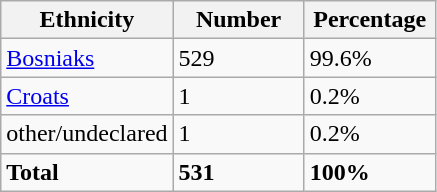<table class="wikitable">
<tr>
<th width="100px">Ethnicity</th>
<th width="80px">Number</th>
<th width="80px">Percentage</th>
</tr>
<tr>
<td><a href='#'>Bosniaks</a></td>
<td>529</td>
<td>99.6%</td>
</tr>
<tr>
<td><a href='#'>Croats</a></td>
<td>1</td>
<td>0.2%</td>
</tr>
<tr>
<td>other/undeclared</td>
<td>1</td>
<td>0.2%</td>
</tr>
<tr>
<td><strong>Total</strong></td>
<td><strong>531</strong></td>
<td><strong>100%</strong></td>
</tr>
</table>
